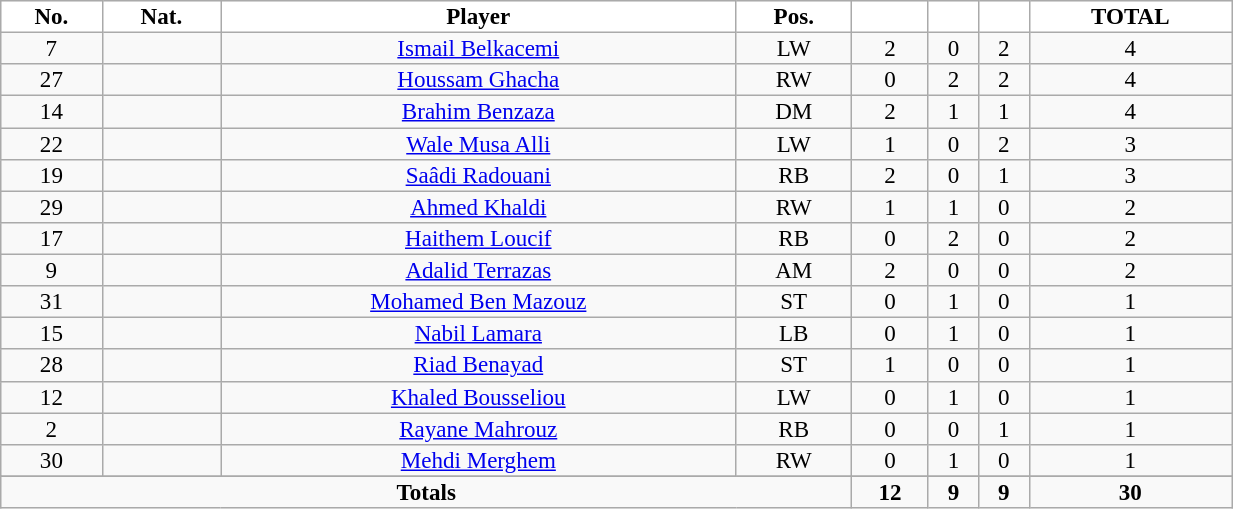<table class="wikitable sortable alternance" style="font-size:96%; text-align:center; line-height:14px; width:65%;">
<tr>
<th style="background:white; color:black; text-align:center;">No.</th>
<th style="background:white; color:black; text-align:center;">Nat.</th>
<th style="background:white; color:black; text-align:center;">Player</th>
<th style="background:white; color:black; text-align:center;">Pos.</th>
<th style="background:white; color:black; text-align:center;"></th>
<th style="background:white; color:black; text-align:center;"></th>
<th style="background:white; color:black; text-align:center;"></th>
<th style="background:white; color:black; text-align:center;">TOTAL</th>
</tr>
<tr>
<td>7</td>
<td></td>
<td><a href='#'>Ismail Belkacemi</a></td>
<td>LW</td>
<td>2</td>
<td>0</td>
<td>2</td>
<td>4</td>
</tr>
<tr>
<td>27</td>
<td></td>
<td><a href='#'>Houssam Ghacha</a></td>
<td>RW</td>
<td>0</td>
<td>2</td>
<td>2</td>
<td>4</td>
</tr>
<tr>
<td>14</td>
<td></td>
<td><a href='#'>Brahim Benzaza</a></td>
<td>DM</td>
<td>2</td>
<td>1</td>
<td>1</td>
<td>4</td>
</tr>
<tr>
<td>22</td>
<td></td>
<td><a href='#'>Wale Musa Alli</a></td>
<td>LW</td>
<td>1</td>
<td>0</td>
<td>2</td>
<td>3</td>
</tr>
<tr>
<td>19</td>
<td></td>
<td><a href='#'>Saâdi Radouani</a></td>
<td>RB</td>
<td>2</td>
<td>0</td>
<td>1</td>
<td>3</td>
</tr>
<tr>
<td>29</td>
<td></td>
<td><a href='#'>Ahmed Khaldi</a></td>
<td>RW</td>
<td>1</td>
<td>1</td>
<td>0</td>
<td>2</td>
</tr>
<tr>
<td>17</td>
<td></td>
<td><a href='#'>Haithem Loucif</a></td>
<td>RB</td>
<td>0</td>
<td>2</td>
<td>0</td>
<td>2</td>
</tr>
<tr>
<td>9</td>
<td></td>
<td><a href='#'>Adalid Terrazas</a></td>
<td>AM</td>
<td>2</td>
<td>0</td>
<td>0</td>
<td>2</td>
</tr>
<tr>
<td>31</td>
<td></td>
<td><a href='#'>Mohamed Ben Mazouz</a></td>
<td>ST</td>
<td>0</td>
<td>1</td>
<td>0</td>
<td>1</td>
</tr>
<tr>
<td>15</td>
<td></td>
<td><a href='#'>Nabil Lamara</a></td>
<td>LB</td>
<td>0</td>
<td>1</td>
<td>0</td>
<td>1</td>
</tr>
<tr>
<td>28</td>
<td></td>
<td><a href='#'>Riad Benayad</a></td>
<td>ST</td>
<td>1</td>
<td>0</td>
<td>0</td>
<td>1</td>
</tr>
<tr>
<td>12</td>
<td></td>
<td><a href='#'>Khaled Bousseliou</a></td>
<td>LW</td>
<td>0</td>
<td>1</td>
<td>0</td>
<td>1</td>
</tr>
<tr>
<td>2</td>
<td></td>
<td><a href='#'>Rayane Mahrouz</a></td>
<td>RB</td>
<td>0</td>
<td>0</td>
<td>1</td>
<td>1</td>
</tr>
<tr>
<td>30</td>
<td></td>
<td><a href='#'>Mehdi Merghem</a></td>
<td>RW</td>
<td>0</td>
<td>1</td>
<td>0</td>
<td>1</td>
</tr>
<tr>
</tr>
<tr class="sortbottom">
<td colspan="4"><strong>Totals</strong></td>
<td><strong>12</strong></td>
<td><strong>9</strong></td>
<td><strong>9</strong></td>
<td><strong>30</strong></td>
</tr>
</table>
